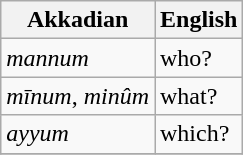<table class="wikitable">
<tr>
<th>Akkadian</th>
<th>English</th>
</tr>
<tr>
<td><em>mannum</em></td>
<td>who?</td>
</tr>
<tr>
<td><em>mīnum</em>, <em>minûm</em></td>
<td>what?</td>
</tr>
<tr>
<td><em>ayyum</em></td>
<td>which?</td>
</tr>
<tr>
</tr>
</table>
